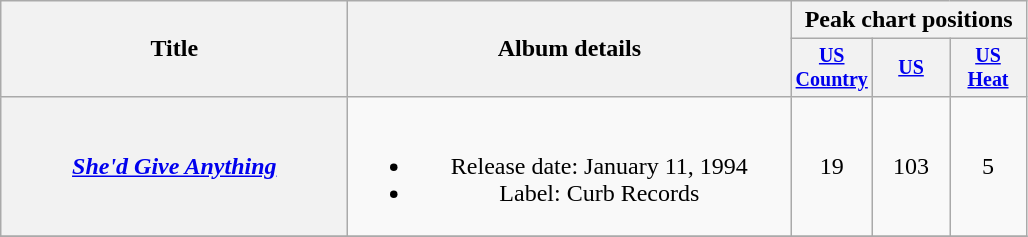<table class="wikitable plainrowheaders" style="text-align:center;">
<tr>
<th rowspan="2" style="width:14em;">Title</th>
<th rowspan="2" style="width:18em;">Album details</th>
<th colspan="3">Peak chart positions</th>
</tr>
<tr style="font-size:smaller;">
<th width="45"><a href='#'>US Country</a><br></th>
<th width="45"><a href='#'>US</a><br></th>
<th width="45"><a href='#'>US<br>Heat</a><br></th>
</tr>
<tr>
<th scope="row"><em><a href='#'>She'd Give Anything</a></em></th>
<td><br><ul><li>Release date: January 11, 1994</li><li>Label: Curb Records</li></ul></td>
<td>19</td>
<td>103</td>
<td>5</td>
</tr>
<tr>
</tr>
</table>
